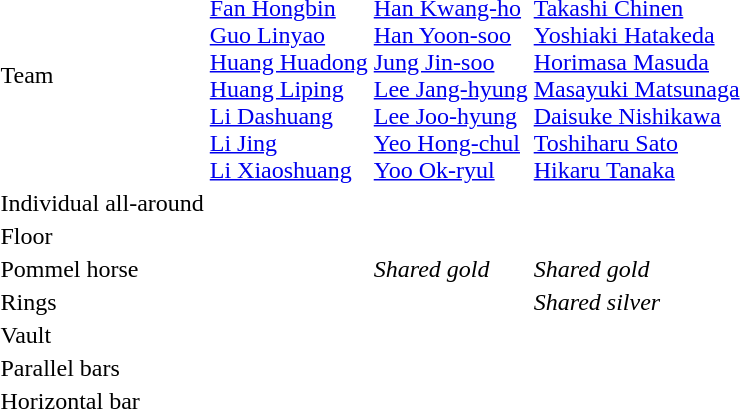<table>
<tr>
<td>Team</td>
<td><br><a href='#'>Fan Hongbin</a><br><a href='#'>Guo Linyao</a><br><a href='#'>Huang Huadong</a><br><a href='#'>Huang Liping</a><br><a href='#'>Li Dashuang</a><br><a href='#'>Li Jing</a><br><a href='#'>Li Xiaoshuang</a></td>
<td><br><a href='#'>Han Kwang-ho</a><br><a href='#'>Han Yoon-soo</a><br><a href='#'>Jung Jin-soo</a><br><a href='#'>Lee Jang-hyung</a><br><a href='#'>Lee Joo-hyung</a><br><a href='#'>Yeo Hong-chul</a><br><a href='#'>Yoo Ok-ryul</a></td>
<td><br><a href='#'>Takashi Chinen</a><br><a href='#'>Yoshiaki Hatakeda</a><br><a href='#'>Horimasa Masuda</a><br><a href='#'>Masayuki Matsunaga</a><br><a href='#'>Daisuke Nishikawa</a><br><a href='#'>Toshiharu Sato</a><br><a href='#'>Hikaru Tanaka</a></td>
</tr>
<tr>
<td>Individual all-around</td>
<td></td>
<td></td>
<td></td>
</tr>
<tr>
<td>Floor</td>
<td></td>
<td></td>
<td></td>
</tr>
<tr>
<td rowspan=3>Pommel horse</td>
<td></td>
<td rowspan=3><em>Shared gold</em></td>
<td rowspan=3><em>Shared gold</em></td>
</tr>
<tr>
<td></td>
</tr>
<tr>
<td></td>
</tr>
<tr>
<td rowspan=2>Rings</td>
<td rowspan=2></td>
<td></td>
<td rowspan=2><em>Shared silver</em></td>
</tr>
<tr>
<td></td>
</tr>
<tr>
<td rowspan=2>Vault</td>
<td rowspan=2></td>
<td rowspan=2></td>
<td></td>
</tr>
<tr>
<td></td>
</tr>
<tr>
<td>Parallel bars</td>
<td></td>
<td></td>
<td></td>
</tr>
<tr>
<td>Horizontal bar</td>
<td></td>
<td></td>
<td></td>
</tr>
</table>
